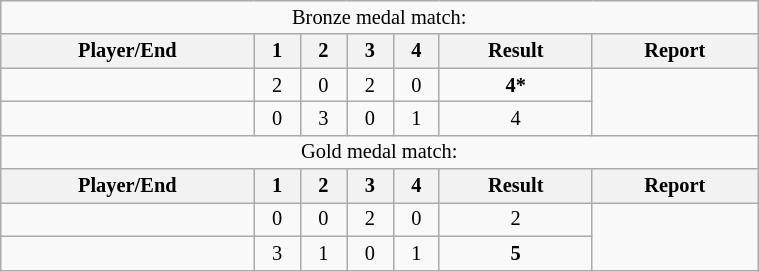<table class="wikitable" style=font-size:85%;text-align:center;width:40%>
<tr>
<td colspan=7>Bronze medal match:</td>
</tr>
<tr>
<th>Player/End</th>
<th>1</th>
<th>2</th>
<th>3</th>
<th>4</th>
<th>Result</th>
<th>Report</th>
</tr>
<tr>
<td align=left><strong></strong></td>
<td>2</td>
<td>0</td>
<td>2</td>
<td>0</td>
<td><strong>4*</strong></td>
<td rowspan="2"></td>
</tr>
<tr>
<td align=left></td>
<td>0</td>
<td>3</td>
<td>0</td>
<td>1</td>
<td>4</td>
</tr>
<tr>
<td colspan=7>Gold medal match:</td>
</tr>
<tr>
<th>Player/End</th>
<th>1</th>
<th>2</th>
<th>3</th>
<th>4</th>
<th>Result</th>
<th>Report</th>
</tr>
<tr>
<td align=left></td>
<td>0</td>
<td>0</td>
<td>2</td>
<td>0</td>
<td>2</td>
<td rowspan="2"></td>
</tr>
<tr>
<td align=left><strong> </strong></td>
<td>3</td>
<td>1</td>
<td>0</td>
<td>1</td>
<td><strong>5</strong></td>
</tr>
</table>
